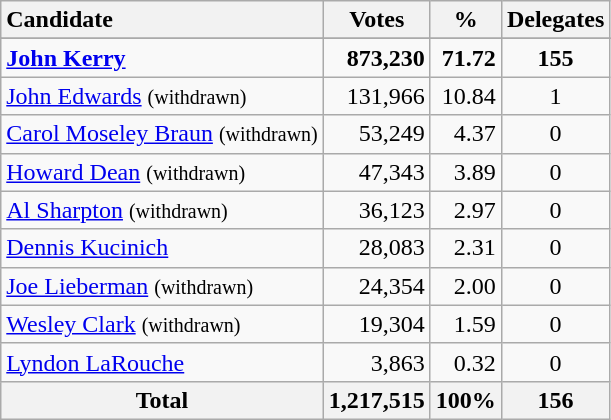<table class="wikitable sortable plainrowheaders" style="text-align:right;">
<tr>
<th style="text-align:left;">Candidate</th>
<th>Votes</th>
<th>%</th>
<th>Delegates</th>
</tr>
<tr>
</tr>
<tr>
<td style="text-align:left;"><strong><a href='#'>John Kerry</a></strong></td>
<td><strong>873,230</strong></td>
<td><strong>71.72</strong></td>
<td style="text-align:center;"><strong>155</strong></td>
</tr>
<tr>
<td style="text-align:left;"><a href='#'>John Edwards</a> <small>(withdrawn)</small></td>
<td>131,966</td>
<td>10.84</td>
<td style="text-align:center;">1</td>
</tr>
<tr>
<td style="text-align:left;"><a href='#'>Carol Moseley Braun</a> <small>(withdrawn)</small></td>
<td>53,249</td>
<td>4.37</td>
<td style="text-align:center;">0</td>
</tr>
<tr>
<td style="text-align:left;"><a href='#'>Howard Dean</a> <small>(withdrawn)</small></td>
<td>47,343</td>
<td>3.89</td>
<td style="text-align:center;">0</td>
</tr>
<tr>
<td style="text-align:left;"><a href='#'>Al Sharpton</a> <small>(withdrawn)</small></td>
<td>36,123</td>
<td>2.97</td>
<td style="text-align:center;">0</td>
</tr>
<tr>
<td style="text-align:left;"><a href='#'>Dennis Kucinich</a></td>
<td>28,083</td>
<td>2.31</td>
<td style="text-align:center;">0</td>
</tr>
<tr>
<td style="text-align:left;"><a href='#'>Joe Lieberman</a> <small>(withdrawn)</small></td>
<td>24,354</td>
<td>2.00</td>
<td style="text-align:center;">0</td>
</tr>
<tr>
<td style="text-align:left;"><a href='#'>Wesley Clark</a> <small>(withdrawn)</small></td>
<td>19,304</td>
<td>1.59</td>
<td style="text-align:center;">0</td>
</tr>
<tr>
<td style="text-align:left;"><a href='#'>Lyndon LaRouche</a></td>
<td>3,863</td>
<td>0.32</td>
<td style="text-align:center;">0</td>
</tr>
<tr class="sortbottom">
<th>Total</th>
<th>1,217,515</th>
<th>100%</th>
<th>156</th>
</tr>
</table>
